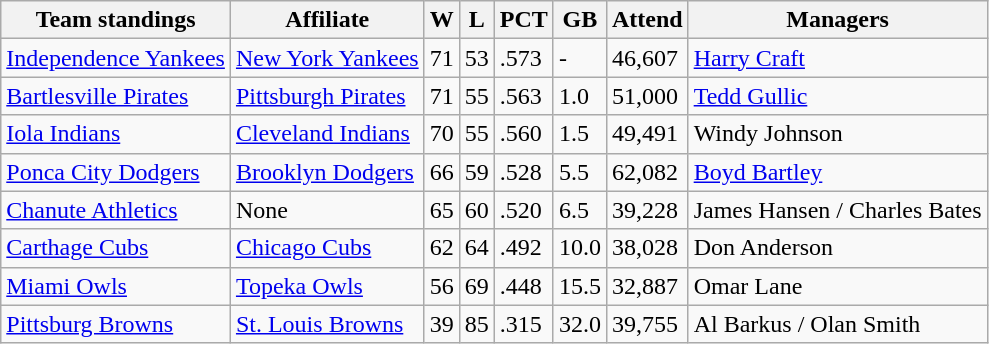<table class="wikitable">
<tr>
<th>Team standings</th>
<th>Affiliate</th>
<th>W</th>
<th>L</th>
<th>PCT</th>
<th>GB</th>
<th>Attend</th>
<th>Managers</th>
</tr>
<tr>
<td><a href='#'>Independence Yankees</a></td>
<td><a href='#'>New York Yankees</a></td>
<td>71</td>
<td>53</td>
<td>.573</td>
<td>-</td>
<td>46,607</td>
<td><a href='#'>Harry Craft</a></td>
</tr>
<tr>
<td><a href='#'>Bartlesville Pirates</a></td>
<td><a href='#'>Pittsburgh Pirates</a></td>
<td>71</td>
<td>55</td>
<td>.563</td>
<td>1.0</td>
<td>51,000</td>
<td><a href='#'>Tedd Gullic</a></td>
</tr>
<tr>
<td><a href='#'>Iola Indians</a></td>
<td><a href='#'>Cleveland Indians</a></td>
<td>70</td>
<td>55</td>
<td>.560</td>
<td>1.5</td>
<td>49,491</td>
<td>Windy Johnson</td>
</tr>
<tr>
<td><a href='#'>Ponca City Dodgers</a></td>
<td><a href='#'>Brooklyn Dodgers</a></td>
<td>66</td>
<td>59</td>
<td>.528</td>
<td>5.5</td>
<td>62,082</td>
<td><a href='#'>Boyd Bartley</a></td>
</tr>
<tr>
<td><a href='#'>Chanute Athletics</a></td>
<td>None</td>
<td>65</td>
<td>60</td>
<td>.520</td>
<td>6.5</td>
<td>39,228</td>
<td>James Hansen  / Charles Bates</td>
</tr>
<tr>
<td><a href='#'>Carthage Cubs</a></td>
<td><a href='#'>Chicago Cubs</a></td>
<td>62</td>
<td>64</td>
<td>.492</td>
<td>10.0</td>
<td>38,028</td>
<td>Don Anderson</td>
</tr>
<tr>
<td><a href='#'>Miami Owls</a></td>
<td><a href='#'>Topeka Owls</a></td>
<td>56</td>
<td>69</td>
<td>.448</td>
<td>15.5</td>
<td>32,887</td>
<td>Omar Lane</td>
</tr>
<tr>
<td><a href='#'>Pittsburg Browns</a></td>
<td><a href='#'>St. Louis Browns</a></td>
<td>39</td>
<td>85</td>
<td>.315</td>
<td>32.0</td>
<td>39,755</td>
<td>Al Barkus / Olan Smith</td>
</tr>
</table>
